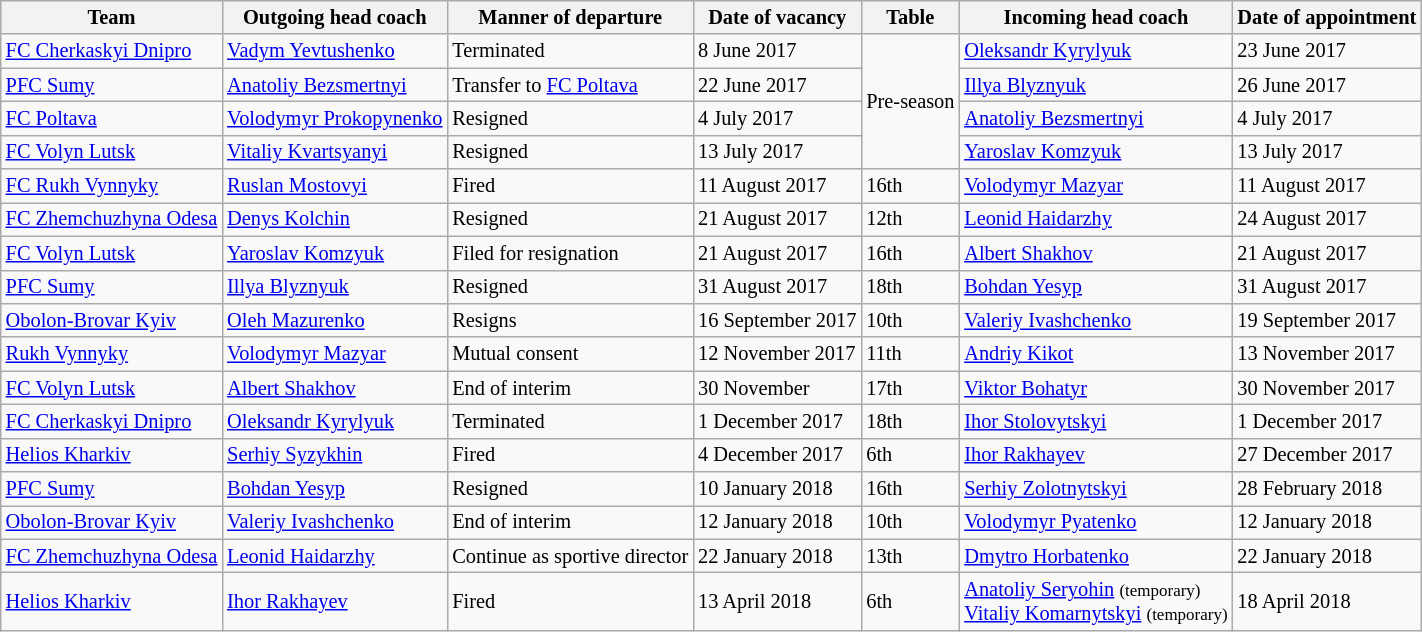<table class="wikitable sortable" style="font-size:85%">
<tr>
<th>Team</th>
<th>Outgoing head coach</th>
<th>Manner of departure</th>
<th>Date of vacancy</th>
<th>Table</th>
<th>Incoming head coach</th>
<th>Date of appointment</th>
</tr>
<tr>
<td><a href='#'>FC Cherkaskyi Dnipro</a></td>
<td> <a href='#'>Vadym Yevtushenko</a></td>
<td>Terminated</td>
<td>8 June 2017</td>
<td rowspan=4>Pre-season</td>
<td> <a href='#'>Oleksandr Kyrylyuk</a></td>
<td>23 June 2017</td>
</tr>
<tr>
<td><a href='#'>PFC Sumy</a></td>
<td> <a href='#'>Anatoliy Bezsmertnyi</a></td>
<td>Transfer to <a href='#'>FC Poltava</a></td>
<td>22 June 2017</td>
<td> <a href='#'>Illya Blyznyuk</a></td>
<td>26 June 2017</td>
</tr>
<tr>
<td><a href='#'>FC Poltava</a></td>
<td> <a href='#'>Volodymyr Prokopynenko</a></td>
<td>Resigned</td>
<td>4 July 2017</td>
<td> <a href='#'>Anatoliy Bezsmertnyi</a></td>
<td>4 July 2017</td>
</tr>
<tr>
<td><a href='#'>FC Volyn Lutsk</a></td>
<td> <a href='#'>Vitaliy Kvartsyanyi</a></td>
<td>Resigned</td>
<td>13 July 2017</td>
<td> <a href='#'>Yaroslav Komzyuk</a></td>
<td>13 July 2017</td>
</tr>
<tr>
<td><a href='#'>FC Rukh Vynnyky</a></td>
<td> <a href='#'>Ruslan Mostovyi</a></td>
<td>Fired</td>
<td>11 August 2017</td>
<td>16th</td>
<td> <a href='#'>Volodymyr Mazyar</a></td>
<td>11 August 2017</td>
</tr>
<tr>
<td><a href='#'>FC Zhemchuzhyna Odesa</a></td>
<td> <a href='#'>Denys Kolchin</a></td>
<td>Resigned</td>
<td>21 August 2017</td>
<td>12th</td>
<td> <a href='#'>Leonid Haidarzhy</a> </td>
<td>24 August 2017</td>
</tr>
<tr>
<td><a href='#'>FC Volyn Lutsk</a></td>
<td> <a href='#'>Yaroslav Komzyuk</a></td>
<td>Filed for resignation </td>
<td>21 August 2017</td>
<td>16th</td>
<td> <a href='#'>Albert Shakhov</a> </td>
<td>21 August 2017</td>
</tr>
<tr>
<td><a href='#'>PFC Sumy</a></td>
<td> <a href='#'>Illya Blyznyuk</a></td>
<td>Resigned</td>
<td>31 August 2017</td>
<td>18th</td>
<td> <a href='#'>Bohdan Yesyp</a></td>
<td>31 August 2017</td>
</tr>
<tr>
<td><a href='#'>Obolon-Brovar Kyiv</a></td>
<td> <a href='#'>Oleh Mazurenko</a></td>
<td>Resigns</td>
<td>16 September 2017</td>
<td>10th</td>
<td> <a href='#'>Valeriy Ivashchenko</a> </td>
<td>19 September 2017</td>
</tr>
<tr>
<td><a href='#'>Rukh Vynnyky</a></td>
<td> <a href='#'>Volodymyr Mazyar</a></td>
<td>Mutual consent</td>
<td>12 November 2017</td>
<td>11th</td>
<td> <a href='#'>Andriy Kikot</a></td>
<td>13 November 2017</td>
</tr>
<tr>
<td><a href='#'>FC Volyn Lutsk</a></td>
<td> <a href='#'>Albert Shakhov</a> </td>
<td>End of interim</td>
<td>30 November</td>
<td>17th</td>
<td> <a href='#'>Viktor Bohatyr</a></td>
<td>30 November 2017</td>
</tr>
<tr>
<td><a href='#'>FC Cherkaskyi Dnipro</a></td>
<td> <a href='#'>Oleksandr Kyrylyuk</a></td>
<td>Terminated</td>
<td>1 December 2017</td>
<td>18th</td>
<td> <a href='#'>Ihor Stolovytskyi</a></td>
<td>1 December 2017</td>
</tr>
<tr>
<td><a href='#'>Helios Kharkiv</a></td>
<td> <a href='#'>Serhiy Syzykhin</a></td>
<td>Fired</td>
<td>4 December 2017</td>
<td>6th</td>
<td> <a href='#'>Ihor Rakhayev</a></td>
<td>27 December 2017</td>
</tr>
<tr>
<td><a href='#'>PFC Sumy</a></td>
<td> <a href='#'>Bohdan Yesyp</a></td>
<td>Resigned</td>
<td>10 January 2018</td>
<td>16th</td>
<td> <a href='#'>Serhiy Zolotnytskyi</a></td>
<td>28 February 2018</td>
</tr>
<tr>
<td><a href='#'>Obolon-Brovar Kyiv</a></td>
<td> <a href='#'>Valeriy Ivashchenko</a> </td>
<td>End of interim</td>
<td>12 January 2018</td>
<td>10th</td>
<td> <a href='#'>Volodymyr Pyatenko</a></td>
<td>12 January 2018</td>
</tr>
<tr>
<td><a href='#'>FC Zhemchuzhyna Odesa</a></td>
<td> <a href='#'>Leonid Haidarzhy</a> </td>
<td>Continue as sportive director</td>
<td>22 January 2018</td>
<td>13th</td>
<td> <a href='#'>Dmytro Horbatenko</a></td>
<td>22 January 2018</td>
</tr>
<tr>
<td><a href='#'>Helios Kharkiv</a></td>
<td> <a href='#'>Ihor Rakhayev</a></td>
<td>Fired</td>
<td>13 April 2018</td>
<td>6th</td>
<td> <a href='#'>Anatoliy Seryohin</a> <small>(temporary)</small><br> <a href='#'>Vitaliy Komarnytskyi</a> <small>(temporary)</small></td>
<td>18 April 2018</td>
</tr>
</table>
